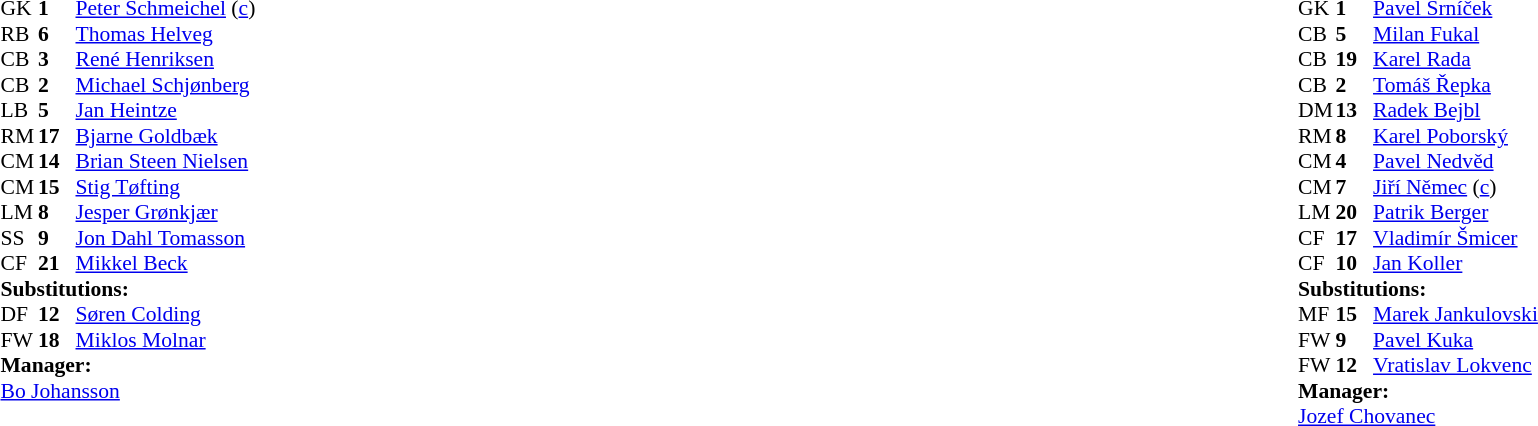<table style="width:100%;">
<tr>
<td style="vertical-align:top; width:40%;"><br><table style="font-size:90%" cellspacing="0" cellpadding="0">
<tr>
<th width="25"></th>
<th width="25"></th>
</tr>
<tr>
<td>GK</td>
<td><strong>1</strong></td>
<td><a href='#'>Peter Schmeichel</a> (<a href='#'>c</a>)</td>
</tr>
<tr>
<td>RB</td>
<td><strong>6</strong></td>
<td><a href='#'>Thomas Helveg</a></td>
</tr>
<tr>
<td>CB</td>
<td><strong>3</strong></td>
<td><a href='#'>René Henriksen</a></td>
</tr>
<tr>
<td>CB</td>
<td><strong>2</strong></td>
<td><a href='#'>Michael Schjønberg</a></td>
</tr>
<tr>
<td>LB</td>
<td><strong>5</strong></td>
<td><a href='#'>Jan Heintze</a></td>
<td></td>
<td></td>
</tr>
<tr>
<td>RM</td>
<td><strong>17</strong></td>
<td><a href='#'>Bjarne Goldbæk</a></td>
</tr>
<tr>
<td>CM</td>
<td><strong>14</strong></td>
<td><a href='#'>Brian Steen Nielsen</a></td>
</tr>
<tr>
<td>CM</td>
<td><strong>15</strong></td>
<td><a href='#'>Stig Tøfting</a></td>
<td></td>
</tr>
<tr>
<td>LM</td>
<td><strong>8</strong></td>
<td><a href='#'>Jesper Grønkjær</a></td>
<td></td>
</tr>
<tr>
<td>SS</td>
<td><strong>9</strong></td>
<td><a href='#'>Jon Dahl Tomasson</a></td>
</tr>
<tr>
<td>CF</td>
<td><strong>21</strong></td>
<td><a href='#'>Mikkel Beck</a></td>
<td></td>
<td></td>
</tr>
<tr>
<td colspan=3><strong>Substitutions:</strong></td>
</tr>
<tr>
<td>DF</td>
<td><strong>12</strong></td>
<td><a href='#'>Søren Colding</a></td>
<td></td>
<td></td>
</tr>
<tr>
<td>FW</td>
<td><strong>18</strong></td>
<td><a href='#'>Miklos Molnar</a></td>
<td></td>
<td></td>
</tr>
<tr>
<td colspan=3><strong>Manager:</strong></td>
</tr>
<tr>
<td colspan=3> <a href='#'>Bo Johansson</a></td>
</tr>
</table>
</td>
<td valign="top"></td>
<td style="vertical-align:top; width:50%;"><br><table style="font-size:90%; margin:auto;" cellspacing="0" cellpadding="0">
<tr>
<th width=25></th>
<th width=25></th>
</tr>
<tr>
<td>GK</td>
<td><strong>1</strong></td>
<td><a href='#'>Pavel Srníček</a></td>
</tr>
<tr>
<td>CB</td>
<td><strong>5</strong></td>
<td><a href='#'>Milan Fukal</a></td>
<td></td>
</tr>
<tr>
<td>CB</td>
<td><strong>19</strong></td>
<td><a href='#'>Karel Rada</a></td>
<td></td>
</tr>
<tr>
<td>CB</td>
<td><strong>2</strong></td>
<td><a href='#'>Tomáš Řepka</a></td>
</tr>
<tr>
<td>DM</td>
<td><strong>13</strong></td>
<td><a href='#'>Radek Bejbl</a></td>
<td></td>
<td></td>
</tr>
<tr>
<td>RM</td>
<td><strong>8</strong></td>
<td><a href='#'>Karel Poborský</a></td>
<td></td>
</tr>
<tr>
<td>CM</td>
<td><strong>4</strong></td>
<td><a href='#'>Pavel Nedvěd</a></td>
</tr>
<tr>
<td>CM</td>
<td><strong>7</strong></td>
<td><a href='#'>Jiří Němec</a> (<a href='#'>c</a>)</td>
</tr>
<tr>
<td>LM</td>
<td><strong>20</strong></td>
<td><a href='#'>Patrik Berger</a></td>
</tr>
<tr>
<td>CF</td>
<td><strong>17</strong></td>
<td><a href='#'>Vladimír Šmicer</a></td>
<td></td>
<td></td>
</tr>
<tr>
<td>CF</td>
<td><strong>10</strong></td>
<td><a href='#'>Jan Koller</a></td>
<td></td>
<td></td>
</tr>
<tr>
<td colspan=3><strong>Substitutions:</strong></td>
</tr>
<tr>
<td>MF</td>
<td><strong>15</strong></td>
<td><a href='#'>Marek Jankulovski</a></td>
<td></td>
<td></td>
</tr>
<tr>
<td>FW</td>
<td><strong>9</strong></td>
<td><a href='#'>Pavel Kuka</a></td>
<td></td>
<td></td>
</tr>
<tr>
<td>FW</td>
<td><strong>12</strong></td>
<td><a href='#'>Vratislav Lokvenc</a></td>
<td></td>
<td></td>
</tr>
<tr>
<td colspan=3><strong>Manager:</strong></td>
</tr>
<tr>
<td colspan=3><a href='#'>Jozef Chovanec</a></td>
</tr>
</table>
</td>
</tr>
</table>
